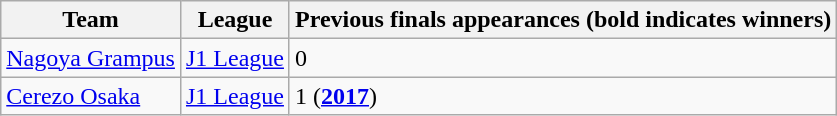<table class="wikitable">
<tr>
<th>Team</th>
<th>League</th>
<th>Previous finals appearances (bold indicates winners)</th>
</tr>
<tr>
<td><a href='#'>Nagoya Grampus</a></td>
<td><a href='#'>J1 League</a></td>
<td>0</td>
</tr>
<tr>
<td><a href='#'>Cerezo Osaka</a></td>
<td><a href='#'>J1 League</a></td>
<td>1 (<strong><a href='#'>2017</a></strong>)</td>
</tr>
</table>
